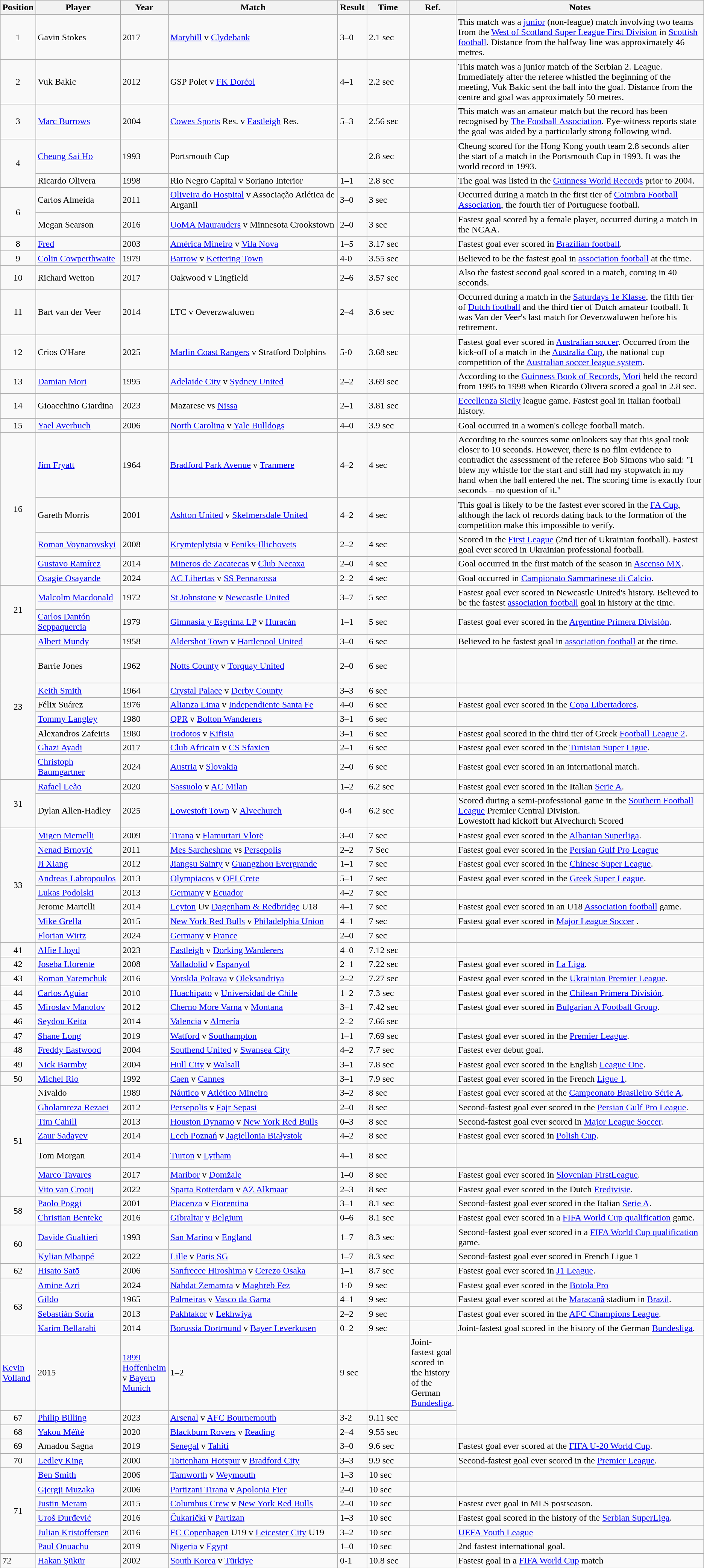<table class="wikitable">
<tr>
<th style="width:2%;">Position</th>
<th style="width:12%;">Player</th>
<th style="width:3%;">Year</th>
<th style="width:24%;">Match</th>
<th style="width:4%;">Result</th>
<th style="width:6%;">Time</th>
<th style="width:1%;">Ref.</th>
<th style="width:35%;">Notes</th>
</tr>
<tr>
<td style="text-align:center;">1</td>
<td>Gavin Stokes</td>
<td>2017</td>
<td><a href='#'>Maryhill</a> v <a href='#'>Clydebank</a></td>
<td>3–0</td>
<td>2.1 sec</td>
<td></td>
<td>This match was a <a href='#'>junior</a> (non-league) match involving two teams from the <a href='#'>West of Scotland Super League First Division</a> in <a href='#'>Scottish football</a>. Distance from the halfway line was approximately 46 metres.</td>
</tr>
<tr>
<td style="text-align:center;">2</td>
<td>Vuk Bakic</td>
<td>2012</td>
<td>GSP Polet v <a href='#'>FK Dorćol</a></td>
<td>4–1</td>
<td>2.2 sec</td>
<td><br></td>
<td>This match was a junior match of the Serbian 2. League. Immediately after the referee whistled the beginning of the meeting, Vuk Bakic sent the ball into the goal. Distance from the centre and goal was approximately 50 metres.</td>
</tr>
<tr>
<td style="text-align:center;">3</td>
<td><a href='#'>Marc Burrows</a></td>
<td>2004</td>
<td><a href='#'>Cowes Sports</a> Res. v <a href='#'>Eastleigh</a> Res.</td>
<td>5–3</td>
<td>2.56 sec</td>
<td><br></td>
<td>This match was an amateur match but the record has been recognised by <a href='#'>The Football Association</a>. Eye-witness reports state the goal was aided by a particularly strong following wind.</td>
</tr>
<tr>
<td rowspan="2" align=center>4</td>
<td><a href='#'>Cheung Sai Ho</a></td>
<td>1993</td>
<td>Portsmouth Cup</td>
<td></td>
<td>2.8 sec</td>
<td></td>
<td>Cheung scored for the Hong Kong youth team 2.8 seconds after the start of a match in the Portsmouth Cup in 1993. It was the world record in 1993.</td>
</tr>
<tr>
<td>Ricardo Olivera</td>
<td>1998</td>
<td>Rio Negro Capital v Soriano Interior</td>
<td>1–1</td>
<td>2.8 sec</td>
<td></td>
<td>The goal was listed in the <a href='#'>Guinness World Records</a> prior to 2004.</td>
</tr>
<tr>
<td rowspan="2" align=center>6</td>
<td>Carlos Almeida</td>
<td>2011</td>
<td><a href='#'>Oliveira do Hospital</a> v Associação Atlética de Arganil</td>
<td>3–0</td>
<td>3 sec</td>
<td><br></td>
<td>Occurred during a match in the first tier of <a href='#'>Coimbra Football Association</a>, the fourth tier of Portuguese football.</td>
</tr>
<tr>
<td>Megan Searson</td>
<td>2016</td>
<td><a href='#'>UoMA Maurauders</a> v Minnesota Crookstown</td>
<td>2–0</td>
<td>3 sec</td>
<td><br></td>
<td>Fastest goal scored by a female player, occurred during a match in the NCAA.</td>
</tr>
<tr>
<td style="text-align:center;">8</td>
<td><a href='#'>Fred</a></td>
<td>2003</td>
<td><a href='#'>América Mineiro</a> v <a href='#'>Vila Nova</a></td>
<td>1–5</td>
<td>3.17 sec</td>
<td></td>
<td>Fastest goal ever scored in <a href='#'>Brazilian football</a>.</td>
</tr>
<tr>
<td style="text-align:center;">9</td>
<td><a href='#'>Colin Cowperthwaite</a></td>
<td>1979</td>
<td><a href='#'>Barrow</a> v <a href='#'>Kettering Town</a></td>
<td>4-0</td>
<td>3.55 sec</td>
<td></td>
<td>Believed to be the fastest goal in <a href='#'>association football</a> at the time.</td>
</tr>
<tr>
<td style="text-align:center;">10</td>
<td>Richard Wetton</td>
<td>2017</td>
<td>Oakwood v Lingfield</td>
<td>2–6</td>
<td>3.57 sec</td>
<td></td>
<td>Also the fastest second goal scored in a match, coming in 40 seconds.</td>
</tr>
<tr>
<td style="text-align:center;">11</td>
<td>Bart van der Veer</td>
<td>2014</td>
<td>LTC v Oeverzwaluwen</td>
<td>2–4</td>
<td>3.6 sec</td>
<td><br></td>
<td>Occurred during a match in the <a href='#'>Saturdays 1e Klasse</a>, the fifth tier of <a href='#'>Dutch football</a> and the third tier of Dutch amateur football. It was Van der Veer's last match for Oeverzwaluwen before his retirement.</td>
</tr>
<tr>
<td style="text-align:center;">12</td>
<td>Crios O'Hare</td>
<td>2025</td>
<td><a href='#'>Marlin Coast Rangers</a> v Stratford Dolphins</td>
<td>5-0</td>
<td>3.68 sec</td>
<td><br></td>
<td>Fastest goal ever scored in <a href='#'>Australian soccer</a>. Occurred from the kick-off of a match in the <a href='#'>Australia Cup</a>, the national cup competition of the <a href='#'>Australian soccer league system</a>.</td>
</tr>
<tr>
<td style="text-align:center;">13</td>
<td><a href='#'>Damian Mori</a></td>
<td>1995</td>
<td><a href='#'>Adelaide City</a> v <a href='#'>Sydney United</a></td>
<td>2–2</td>
<td>3.69 sec</td>
<td><br></td>
<td>According to the <a href='#'>Guinness Book of Records</a>, <a href='#'>Mori</a> held the record from 1995 to 1998 when Ricardo Olivera scored a goal in 2.8 sec.</td>
</tr>
<tr>
<td style="text-align:center;">14</td>
<td>Gioacchino Giardina</td>
<td>2023</td>
<td>Mazarese vs <a href='#'>Nissa</a></td>
<td>2–1</td>
<td>3.81 sec</td>
<td></td>
<td><a href='#'>Eccellenza Sicily</a> league game. Fastest goal in Italian football history.</td>
</tr>
<tr>
<td style="text-align:center;">15</td>
<td><a href='#'>Yael Averbuch</a></td>
<td>2006</td>
<td><a href='#'>North Carolina</a> v <a href='#'>Yale Bulldogs</a></td>
<td>4–0</td>
<td>3.9 sec</td>
<td></td>
<td>Goal occurred in a women's college football match.</td>
</tr>
<tr>
<td rowspan="5" align=center>16</td>
<td><a href='#'>Jim Fryatt</a></td>
<td>1964</td>
<td><a href='#'>Bradford Park Avenue</a> v <a href='#'>Tranmere</a></td>
<td>4–2</td>
<td>4 sec</td>
<td><br><br></td>
<td>According to the sources some onlookers say that this goal took closer to 10 seconds. However, there is no film evidence to contradict the assessment of the referee Bob Simons who said: "I blew my whistle for the start and still had my stopwatch in my hand when the ball entered the net. The scoring time is exactly four seconds – no question of it."</td>
</tr>
<tr>
<td>Gareth Morris</td>
<td>2001</td>
<td><a href='#'>Ashton United</a> v <a href='#'>Skelmersdale United</a></td>
<td>4–2</td>
<td>4 sec</td>
<td><br></td>
<td>This goal is likely to be the fastest ever scored in the <a href='#'>FA Cup</a>, although the lack of records dating back to the formation of the competition make this impossible to verify.</td>
</tr>
<tr>
<td><a href='#'>Roman Voynarovskyi</a></td>
<td>2008</td>
<td><a href='#'>Krymteplytsia</a> v <a href='#'>Feniks-Illichovets</a></td>
<td>2–2</td>
<td>4 sec</td>
<td></td>
<td>Scored in the <a href='#'>First League</a> (2nd tier of Ukrainian football). Fastest goal ever scored in Ukrainian professional football.</td>
</tr>
<tr>
<td><a href='#'>Gustavo Ramírez</a></td>
<td>2014</td>
<td><a href='#'>Mineros de Zacatecas</a> v <a href='#'>Club Necaxa</a></td>
<td>2–0</td>
<td>4 sec</td>
<td></td>
<td>Goal occurred in the first match of the season in <a href='#'>Ascenso MX</a>.</td>
</tr>
<tr>
<td><a href='#'>Osagie Osayande</a></td>
<td>2024</td>
<td><a href='#'>AC Libertas</a> v <a href='#'>SS Pennarossa</a></td>
<td>2–2</td>
<td>4 sec</td>
<td></td>
<td>Goal occurred in <a href='#'>Campionato Sammarinese di Calcio</a>.</td>
</tr>
<tr>
<td rowspan="2" align=center>21</td>
<td><a href='#'>Malcolm Macdonald</a></td>
<td>1972</td>
<td><a href='#'>St Johnstone</a> v <a href='#'>Newcastle United</a></td>
<td>3–7</td>
<td>5 sec</td>
<td></td>
<td>Fastest goal ever scored in Newcastle United's history. Believed to be the fastest <a href='#'>association football</a> goal in history at the time.</td>
</tr>
<tr>
<td><a href='#'>Carlos Dantón Seppaquercia</a></td>
<td>1979</td>
<td><a href='#'>Gimnasia y Esgrima LP</a> v <a href='#'>Huracán</a></td>
<td>1–1</td>
<td>5 sec</td>
<td></td>
<td>Fastest goal ever scored in the <a href='#'>Argentine Primera División</a>.</td>
</tr>
<tr>
<td rowspan="8" align=center>23</td>
<td><a href='#'>Albert Mundy</a></td>
<td>1958</td>
<td><a href='#'>Aldershot Town</a> v <a href='#'>Hartlepool United</a></td>
<td>3–0</td>
<td>6 sec</td>
<td></td>
<td>Believed to be fastest goal in <a href='#'>association football</a> at the time.</td>
</tr>
<tr>
<td>Barrie Jones</td>
<td>1962</td>
<td><a href='#'>Notts County</a> v <a href='#'>Torquay United</a></td>
<td>2–0</td>
<td>6 sec</td>
<td><br><br><br></td>
<td></td>
</tr>
<tr>
<td><a href='#'>Keith Smith</a></td>
<td>1964</td>
<td><a href='#'>Crystal Palace</a> v <a href='#'>Derby County</a></td>
<td>3–3</td>
<td>6 sec</td>
<td></td>
<td></td>
</tr>
<tr>
<td>Félix Suárez</td>
<td>1976</td>
<td><a href='#'>Alianza Lima</a> v <a href='#'>Independiente Santa Fe</a></td>
<td>4–0</td>
<td>6 sec</td>
<td></td>
<td>Fastest goal ever scored in the <a href='#'>Copa Libertadores</a>.</td>
</tr>
<tr>
<td><a href='#'>Tommy Langley</a></td>
<td>1980</td>
<td><a href='#'>QPR</a> v <a href='#'>Bolton Wanderers</a></td>
<td>3–1</td>
<td>6 sec</td>
<td></td>
<td></td>
</tr>
<tr>
<td>Alexandros Zafeiris</td>
<td>1980</td>
<td><a href='#'>Irodotos</a> v <a href='#'>Kifisia</a></td>
<td>3–1</td>
<td>6 sec</td>
<td></td>
<td>Fastest goal scored in the third tier of Greek <a href='#'>Football League 2</a>.</td>
</tr>
<tr>
<td><a href='#'>Ghazi Ayadi</a></td>
<td>2017</td>
<td><a href='#'>Club Africain</a> v <a href='#'>CS Sfaxien</a></td>
<td>2–1</td>
<td>6 sec</td>
<td></td>
<td>Fastest goal ever scored in the <a href='#'>Tunisian Super Ligue</a>.</td>
</tr>
<tr>
<td><a href='#'>Christoph Baumgartner</a></td>
<td>2024</td>
<td><a href='#'>Austria</a> v <a href='#'>Slovakia</a></td>
<td>2–0</td>
<td>6 sec</td>
<td></td>
<td>Fastest goal ever scored in an international match.</td>
</tr>
<tr>
<td rowspan="2" style="text-align:center;">31</td>
<td><a href='#'>Rafael Leão</a></td>
<td>2020</td>
<td><a href='#'>Sassuolo</a> v <a href='#'>AC Milan</a></td>
<td>1–2</td>
<td>6.2 sec</td>
<td></td>
<td>Fastest goal ever scored in the Italian <a href='#'>Serie A</a>.</td>
</tr>
<tr>
<td>Dylan Allen-Hadley</td>
<td>2025</td>
<td><a href='#'>Lowestoft Town</a> V <a href='#'>Alvechurch</a></td>
<td>0-4</td>
<td>6.2 sec</td>
<td></td>
<td>Scored during a semi-professional game in the <a href='#'>Southern Football League</a> Premier Central Division.<br>Lowestoft had kickoff but Alvechurch Scored</td>
</tr>
<tr>
<td rowspan="8" align=center>33</td>
<td><a href='#'>Migen Memelli</a></td>
<td>2009</td>
<td><a href='#'>Tirana</a> v <a href='#'>Flamurtari Vlorë</a></td>
<td>3–0</td>
<td>7 sec</td>
<td></td>
<td>Fastest goal ever scored in the <a href='#'>Albanian Superliga</a>.</td>
</tr>
<tr>
<td><a href='#'>Nenad Brnović</a></td>
<td>2011</td>
<td><a href='#'>Mes Sarcheshme</a> vs <a href='#'>Persepolis</a></td>
<td>2–2</td>
<td>7 Sec</td>
<td></td>
<td>Fastest goal ever scored in the <a href='#'>Persian Gulf Pro League</a></td>
</tr>
<tr>
<td><a href='#'>Ji Xiang</a></td>
<td>2012</td>
<td><a href='#'>Jiangsu Sainty</a> v <a href='#'>Guangzhou Evergrande</a></td>
<td>1–1</td>
<td>7 sec</td>
<td></td>
<td>Fastest goal ever scored in the <a href='#'>Chinese Super League</a>.</td>
</tr>
<tr>
<td><a href='#'>Andreas Labropoulos</a></td>
<td>2013</td>
<td><a href='#'>Olympiacos</a> v <a href='#'>OFI Crete</a></td>
<td>5–1</td>
<td>7 sec</td>
<td></td>
<td>Fastest goal ever scored in the <a href='#'>Greek Super League</a>.</td>
</tr>
<tr>
<td><a href='#'>Lukas Podolski</a></td>
<td>2013</td>
<td><a href='#'>Germany</a> v <a href='#'>Ecuador</a></td>
<td>4–2</td>
<td>7 sec</td>
<td></td>
<td></td>
</tr>
<tr>
<td>Jerome Martelli</td>
<td>2014</td>
<td><a href='#'>Leyton</a> Uv <a href='#'>Dagenham & Redbridge</a> U18</td>
<td>4–1</td>
<td>7 sec</td>
<td></td>
<td>Fastest goal ever scored in an U18 <a href='#'>Association football</a> game.</td>
</tr>
<tr>
<td><a href='#'>Mike Grella</a></td>
<td>2015</td>
<td><a href='#'>New York Red Bulls</a> v <a href='#'>Philadelphia Union</a></td>
<td>4–1</td>
<td>7 sec</td>
<td></td>
<td>Fastest goal ever scored in <a href='#'>Major League Soccer</a> .</td>
</tr>
<tr>
<td><a href='#'>Florian Wirtz</a></td>
<td>2024</td>
<td><a href='#'>Germany</a> v <a href='#'>France</a></td>
<td>2–0</td>
<td>7 sec</td>
<td></td>
<td></td>
</tr>
<tr>
<td style="text-align:center;">41</td>
<td><a href='#'>Alfie Lloyd</a></td>
<td>2023</td>
<td><a href='#'>Eastleigh</a> v <a href='#'>Dorking Wanderers</a></td>
<td>4–0</td>
<td>7.12 sec</td>
<td></td>
<td></td>
</tr>
<tr>
<td style="text-align:center;">42</td>
<td><a href='#'>Joseba Llorente</a></td>
<td>2008</td>
<td><a href='#'>Valladolid</a> v <a href='#'>Espanyol</a></td>
<td>2–1</td>
<td>7.22 sec</td>
<td></td>
<td>Fastest goal ever scored in <a href='#'>La Liga</a>.</td>
</tr>
<tr>
<td style="text-align:center;">43</td>
<td><a href='#'>Roman Yaremchuk</a></td>
<td>2016</td>
<td><a href='#'>Vorskla Poltava</a> v <a href='#'>Oleksandriya</a></td>
<td>2–2</td>
<td>7.27 sec</td>
<td></td>
<td>Fastest goal ever scored in the <a href='#'>Ukrainian Premier League</a>.</td>
</tr>
<tr>
<td style="text-align:center;">44</td>
<td><a href='#'>Carlos Aguiar</a></td>
<td>2010</td>
<td><a href='#'>Huachipato</a> v <a href='#'>Universidad de Chile</a></td>
<td>1–2</td>
<td>7.3 sec</td>
<td></td>
<td>Fastest goal ever scored in the <a href='#'>Chilean Primera División</a>.</td>
</tr>
<tr>
<td style="text-align:center;">45</td>
<td><a href='#'>Miroslav Manolov</a></td>
<td>2012</td>
<td><a href='#'>Cherno More Varna</a> v <a href='#'>Montana</a></td>
<td>3–1</td>
<td>7.42 sec</td>
<td></td>
<td>Fastest goal ever scored in <a href='#'>Bulgarian A Football Group</a>.</td>
</tr>
<tr>
<td style="text-align:center;">46</td>
<td><a href='#'>Seydou Keita</a></td>
<td>2014</td>
<td><a href='#'>Valencia</a> v <a href='#'>Almería</a></td>
<td>2–2</td>
<td>7.66 sec</td>
<td></td>
<td></td>
</tr>
<tr>
<td style="text-align:center;">47</td>
<td><a href='#'>Shane Long</a></td>
<td>2019</td>
<td><a href='#'>Watford</a> v <a href='#'>Southampton</a></td>
<td>1–1</td>
<td>7.69 sec</td>
<td></td>
<td>Fastest goal ever scored in the <a href='#'>Premier League</a>.</td>
</tr>
<tr>
<td style="text-align:center;">48</td>
<td><a href='#'>Freddy Eastwood</a></td>
<td>2004</td>
<td><a href='#'>Southend United</a> v <a href='#'>Swansea City</a></td>
<td>4–2</td>
<td>7.7 sec</td>
<td></td>
<td>Fastest ever debut goal.</td>
</tr>
<tr>
<td style="text-align:center;">49</td>
<td><a href='#'>Nick Barmby</a></td>
<td>2004</td>
<td><a href='#'>Hull City</a> v <a href='#'>Walsall</a></td>
<td>3–1</td>
<td>7.8 sec</td>
<td></td>
<td>Fastest goal ever scored in the English <a href='#'>League One</a>.</td>
</tr>
<tr>
<td style="text-align:center;">50</td>
<td><a href='#'>Michel Rio</a></td>
<td>1992</td>
<td><a href='#'>Caen</a> v <a href='#'>Cannes</a></td>
<td>3–1</td>
<td>7.9 sec</td>
<td></td>
<td>Fastest goal ever scored in the French <a href='#'>Ligue 1</a>.</td>
</tr>
<tr>
<td rowspan="7" align="center">51</td>
<td>Nivaldo</td>
<td>1989</td>
<td><a href='#'>Náutico</a> v <a href='#'>Atlético Mineiro</a></td>
<td>3–2</td>
<td>8 sec</td>
<td></td>
<td>Fastest goal ever scored at the <a href='#'>Campeonato Brasileiro Série A</a>.</td>
</tr>
<tr>
<td><a href='#'>Gholamreza Rezaei</a></td>
<td>2012</td>
<td><a href='#'>Persepolis</a> v <a href='#'>Fajr Sepasi</a></td>
<td>2–0</td>
<td>8 sec</td>
<td></td>
<td>Second-fastest goal ever scored in the <a href='#'>Persian Gulf Pro League</a>.</td>
</tr>
<tr>
<td><a href='#'>Tim Cahill</a></td>
<td>2013</td>
<td><a href='#'>Houston Dynamo</a> v <a href='#'>New York Red Bulls</a></td>
<td>0–3</td>
<td>8 sec</td>
<td></td>
<td>Second-fastest goal ever scored in <a href='#'>Major League Soccer</a>.</td>
</tr>
<tr>
<td><a href='#'>Zaur Sadayev</a></td>
<td>2014</td>
<td><a href='#'>Lech Poznań</a> v <a href='#'>Jagiellonia Białystok</a></td>
<td>4–2</td>
<td>8 sec</td>
<td></td>
<td>Fastest goal ever scored in <a href='#'>Polish Cup</a>.</td>
</tr>
<tr>
<td>Tom Morgan</td>
<td>2014</td>
<td><a href='#'>Turton</a> v <a href='#'>Lytham</a></td>
<td>4–1</td>
<td>8 sec</td>
<td><br><br></td>
<td></td>
</tr>
<tr>
<td><a href='#'>Marco Tavares</a></td>
<td>2017</td>
<td><a href='#'>Maribor</a> v <a href='#'>Domžale</a></td>
<td>1–0</td>
<td>8 sec</td>
<td></td>
<td>Fastest goal ever scored in <a href='#'>Slovenian FirstLeague</a>.</td>
</tr>
<tr>
<td><a href='#'>Vito van Crooij</a></td>
<td>2022</td>
<td><a href='#'>Sparta Rotterdam</a> v <a href='#'>AZ Alkmaar</a></td>
<td>2–3</td>
<td>8 sec</td>
<td></td>
<td>Fastest goal ever scored in the Dutch <a href='#'>Eredivisie</a>.</td>
</tr>
<tr>
<td rowspan="2" align="center">58</td>
<td><a href='#'>Paolo Poggi</a></td>
<td>2001</td>
<td><a href='#'>Piacenza</a> v <a href='#'>Fiorentina</a></td>
<td>3–1</td>
<td>8.1 sec</td>
<td></td>
<td>Second-fastest goal ever scored in the Italian <a href='#'>Serie A</a>.</td>
</tr>
<tr>
<td><a href='#'>Christian Benteke</a></td>
<td>2016</td>
<td><a href='#'>Gibraltar</a> <a href='#'>v</a> <a href='#'>Belgium</a></td>
<td>0–6</td>
<td>8.1 sec</td>
<td></td>
<td>Fastest goal ever scored in a <a href='#'>FIFA World Cup qualification</a> game.</td>
</tr>
<tr>
<td rowspan="2" align=center>60</td>
<td><a href='#'>Davide Gualtieri</a></td>
<td>1993</td>
<td><a href='#'>San Marino</a> v <a href='#'>England</a></td>
<td>1–7</td>
<td>8.3 sec</td>
<td></td>
<td>Second-fastest goal ever scored in a <a href='#'>FIFA World Cup qualification</a> game.</td>
</tr>
<tr>
<td><a href='#'>Kylian Mbappé</a></td>
<td>2022</td>
<td><a href='#'>Lille</a> v <a href='#'>Paris SG</a></td>
<td>1–7</td>
<td>8.3 sec</td>
<td></td>
<td>Second-fastest goal ever scored in French Ligue 1</td>
</tr>
<tr>
<td style="text-align:center;">62</td>
<td><a href='#'>Hisato Satō</a></td>
<td>2006</td>
<td><a href='#'>Sanfrecce Hiroshima</a> v <a href='#'>Cerezo Osaka</a></td>
<td>1–1</td>
<td>8.7 sec</td>
<td></td>
<td>Fastest goal ever scored in <a href='#'>J1 League</a>.</td>
</tr>
<tr>
<td rowspan="4" align=center>63</td>
<td><a href='#'>Amine Azri</a></td>
<td>2024</td>
<td><a href='#'>Nahdat Zemamra</a> v <a href='#'>Maghreb Fez</a></td>
<td>1-0</td>
<td>9 sec</td>
<td></td>
<td>Fastest goal ever scored in the <a href='#'>Botola Pro</a></td>
</tr>
<tr>
<td><a href='#'>Gildo</a></td>
<td>1965</td>
<td><a href='#'>Palmeiras</a> v <a href='#'>Vasco da Gama</a></td>
<td>4–1</td>
<td>9 sec</td>
<td></td>
<td>Fastest goal ever scored at the <a href='#'>Maracanã</a> stadium in <a href='#'>Brazil</a>.</td>
</tr>
<tr>
<td><a href='#'>Sebastián Soria</a></td>
<td>2013</td>
<td><a href='#'>Pakhtakor</a> v <a href='#'>Lekhwiya</a></td>
<td>2–2</td>
<td>9 sec</td>
<td></td>
<td>Fastest goal ever scored in the <a href='#'>AFC Champions League</a>.</td>
</tr>
<tr>
<td><a href='#'>Karim Bellarabi</a></td>
<td>2014</td>
<td><a href='#'>Borussia Dortmund</a> v <a href='#'>Bayer Leverkusen</a></td>
<td>0–2</td>
<td>9 sec</td>
<td></td>
<td>Joint-fastest goal scored in the history of the German <a href='#'>Bundesliga</a>.</td>
</tr>
<tr>
<td><a href='#'>Kevin Volland</a></td>
<td>2015</td>
<td><a href='#'>1899 Hoffenheim</a> v <a href='#'>Bayern Munich</a></td>
<td>1–2</td>
<td>9 sec</td>
<td></td>
<td>Joint-fastest goal scored in the history of the German <a href='#'>Bundesliga</a>.</td>
</tr>
<tr>
<td style="text-align:center;">67</td>
<td><a href='#'>Philip Billing</a></td>
<td>2023</td>
<td><a href='#'>Arsenal</a> v <a href='#'>AFC Bournemouth</a></td>
<td>3-2</td>
<td>9.11 sec</td>
<td></td>
</tr>
<tr>
<td style="text-align:center;">68</td>
<td><a href='#'>Yakou Méïté</a></td>
<td>2020</td>
<td><a href='#'>Blackburn Rovers</a> v <a href='#'>Reading</a></td>
<td>2–4</td>
<td>9.55 sec</td>
<td></td>
<td></td>
</tr>
<tr>
<td style="text-align:center;">69</td>
<td>Amadou Sagna</td>
<td>2019</td>
<td><a href='#'>Senegal</a> v <a href='#'>Tahiti</a></td>
<td>3–0</td>
<td>9.6 sec</td>
<td></td>
<td>Fastest goal ever scored at the <a href='#'>FIFA U-20 World Cup</a>.</td>
</tr>
<tr>
<td style="text-align:center;">70</td>
<td><a href='#'>Ledley King</a></td>
<td>2000</td>
<td><a href='#'>Tottenham Hotspur</a> v <a href='#'>Bradford City</a></td>
<td>3–3</td>
<td>9.9 sec</td>
<td></td>
<td>Second-fastest goal ever scored in the <a href='#'>Premier League</a>.</td>
</tr>
<tr>
<td rowspan="6" align="center">71</td>
<td><a href='#'>Ben Smith</a></td>
<td>2006</td>
<td><a href='#'>Tamworth</a> v <a href='#'>Weymouth</a></td>
<td>1–3</td>
<td>10 sec</td>
<td></td>
<td></td>
</tr>
<tr>
<td><a href='#'>Gjergji Muzaka</a></td>
<td>2006</td>
<td><a href='#'>Partizani Tirana</a> v <a href='#'>Apolonia Fier</a></td>
<td>2–0</td>
<td>10 sec</td>
<td></td>
<td></td>
</tr>
<tr>
<td><a href='#'>Justin Meram</a></td>
<td>2015</td>
<td><a href='#'>Columbus Crew</a> v <a href='#'>New York Red Bulls</a></td>
<td>2–0</td>
<td>10 sec</td>
<td></td>
<td>Fastest ever goal in MLS postseason.</td>
</tr>
<tr>
<td><a href='#'>Uroš Đurđević</a></td>
<td>2016</td>
<td><a href='#'>Čukarički</a> v <a href='#'>Partizan</a></td>
<td>1–3</td>
<td>10 sec</td>
<td></td>
<td>Fastest goal scored in the history of the <a href='#'>Serbian SuperLiga</a>.</td>
</tr>
<tr>
<td><a href='#'>Julian Kristoffersen</a></td>
<td>2016</td>
<td><a href='#'>FC Copenhagen</a> U19 v <a href='#'>Leicester City</a> U19</td>
<td>3–2</td>
<td>10 sec</td>
<td></td>
<td><a href='#'>UEFA Youth League</a></td>
</tr>
<tr>
<td><a href='#'>Paul Onuachu</a></td>
<td>2019</td>
<td><a href='#'>Nigeria</a> v <a href='#'>Egypt</a></td>
<td>1–0</td>
<td>10 sec</td>
<td></td>
<td>2nd fastest international goal.</td>
</tr>
<tr>
<td>72</td>
<td><a href='#'>Hakan Şükür</a></td>
<td>2002</td>
<td><a href='#'>South Korea</a> v <a href='#'>Türkiye</a></td>
<td>0-1</td>
<td>10.8 sec</td>
<td></td>
<td>Fastest goal in a <a href='#'>FIFA World Cup</a> match</td>
</tr>
</table>
